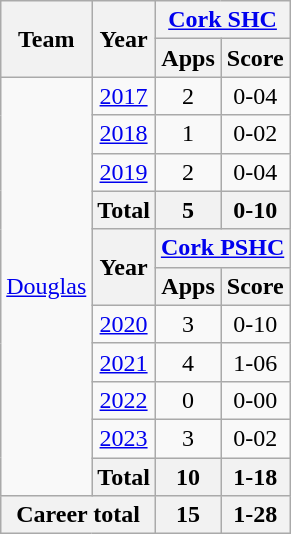<table class="wikitable" style="text-align:center">
<tr>
<th rowspan="2">Team</th>
<th rowspan="2">Year</th>
<th colspan="2"><a href='#'>Cork SHC</a></th>
</tr>
<tr>
<th>Apps</th>
<th>Score</th>
</tr>
<tr>
<td rowspan="11"><a href='#'>Douglas</a></td>
<td><a href='#'>2017</a></td>
<td>2</td>
<td>0-04</td>
</tr>
<tr>
<td><a href='#'>2018</a></td>
<td>1</td>
<td>0-02</td>
</tr>
<tr>
<td><a href='#'>2019</a></td>
<td>2</td>
<td>0-04</td>
</tr>
<tr>
<th>Total</th>
<th>5</th>
<th>0-10</th>
</tr>
<tr>
<th rowspan=2>Year</th>
<th colspan=2><a href='#'>Cork PSHC</a></th>
</tr>
<tr>
<th>Apps</th>
<th>Score</th>
</tr>
<tr>
<td><a href='#'>2020</a></td>
<td>3</td>
<td>0-10</td>
</tr>
<tr>
<td><a href='#'>2021</a></td>
<td>4</td>
<td>1-06</td>
</tr>
<tr>
<td><a href='#'>2022</a></td>
<td>0</td>
<td>0-00</td>
</tr>
<tr>
<td><a href='#'>2023</a></td>
<td>3</td>
<td>0-02</td>
</tr>
<tr>
<th>Total</th>
<th>10</th>
<th>1-18</th>
</tr>
<tr>
<th colspan="2">Career total</th>
<th>15</th>
<th>1-28</th>
</tr>
</table>
